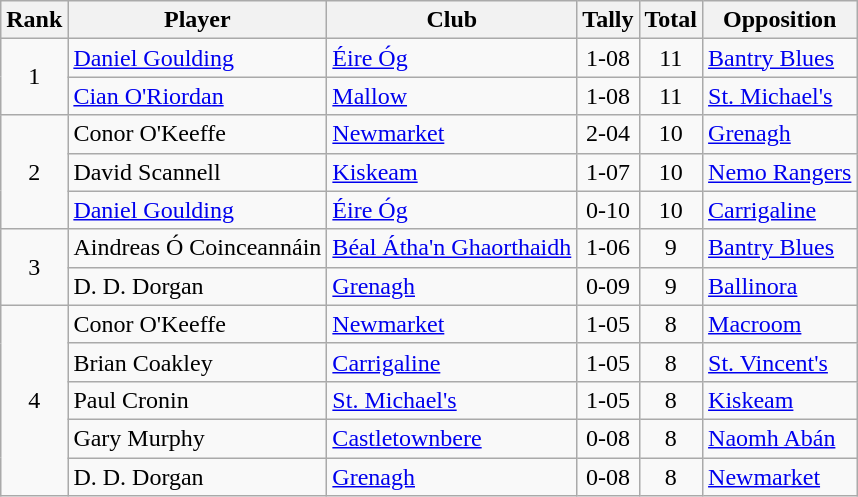<table class="wikitable">
<tr>
<th>Rank</th>
<th>Player</th>
<th>Club</th>
<th>Tally</th>
<th>Total</th>
<th>Opposition</th>
</tr>
<tr>
<td rowspan="2" style="text-align:center;">1</td>
<td><a href='#'>Daniel Goulding</a></td>
<td><a href='#'>Éire Óg</a></td>
<td align=center>1-08</td>
<td align=center>11</td>
<td><a href='#'>Bantry Blues</a></td>
</tr>
<tr>
<td><a href='#'>Cian O'Riordan</a></td>
<td><a href='#'>Mallow</a></td>
<td align=center>1-08</td>
<td align=center>11</td>
<td><a href='#'>St. Michael's</a></td>
</tr>
<tr>
<td rowspan="3" style="text-align:center;">2</td>
<td>Conor O'Keeffe</td>
<td><a href='#'>Newmarket</a></td>
<td align=center>2-04</td>
<td align=center>10</td>
<td><a href='#'>Grenagh</a></td>
</tr>
<tr>
<td>David Scannell</td>
<td><a href='#'>Kiskeam</a></td>
<td align=center>1-07</td>
<td align=center>10</td>
<td><a href='#'>Nemo Rangers</a></td>
</tr>
<tr>
<td><a href='#'>Daniel Goulding</a></td>
<td><a href='#'>Éire Óg</a></td>
<td align=center>0-10</td>
<td align=center>10</td>
<td><a href='#'>Carrigaline</a></td>
</tr>
<tr>
<td rowspan="2" style="text-align:center;">3</td>
<td>Aindreas Ó Coinceannáin</td>
<td><a href='#'>Béal Átha'n Ghaorthaidh</a></td>
<td align=center>1-06</td>
<td align=center>9</td>
<td><a href='#'>Bantry Blues</a></td>
</tr>
<tr>
<td>D. D. Dorgan</td>
<td><a href='#'>Grenagh</a></td>
<td align=center>0-09</td>
<td align=center>9</td>
<td><a href='#'>Ballinora</a></td>
</tr>
<tr>
<td rowspan="5" style="text-align:center;">4</td>
<td>Conor O'Keeffe</td>
<td><a href='#'>Newmarket</a></td>
<td align=center>1-05</td>
<td align=center>8</td>
<td><a href='#'>Macroom</a></td>
</tr>
<tr>
<td>Brian Coakley</td>
<td><a href='#'>Carrigaline</a></td>
<td align=center>1-05</td>
<td align=center>8</td>
<td><a href='#'>St. Vincent's</a></td>
</tr>
<tr>
<td>Paul Cronin</td>
<td><a href='#'>St. Michael's</a></td>
<td align=center>1-05</td>
<td align=center>8</td>
<td><a href='#'>Kiskeam</a></td>
</tr>
<tr>
<td>Gary Murphy</td>
<td><a href='#'>Castletownbere</a></td>
<td align=center>0-08</td>
<td align=center>8</td>
<td><a href='#'>Naomh Abán</a></td>
</tr>
<tr>
<td>D. D. Dorgan</td>
<td><a href='#'>Grenagh</a></td>
<td align=center>0-08</td>
<td align=center>8</td>
<td><a href='#'>Newmarket</a></td>
</tr>
</table>
